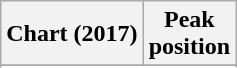<table class="wikitable sortable plainrowheaders" style="text-align:center">
<tr>
<th scope="col">Chart (2017)</th>
<th scope="col">Peak<br>position</th>
</tr>
<tr>
</tr>
<tr>
</tr>
</table>
